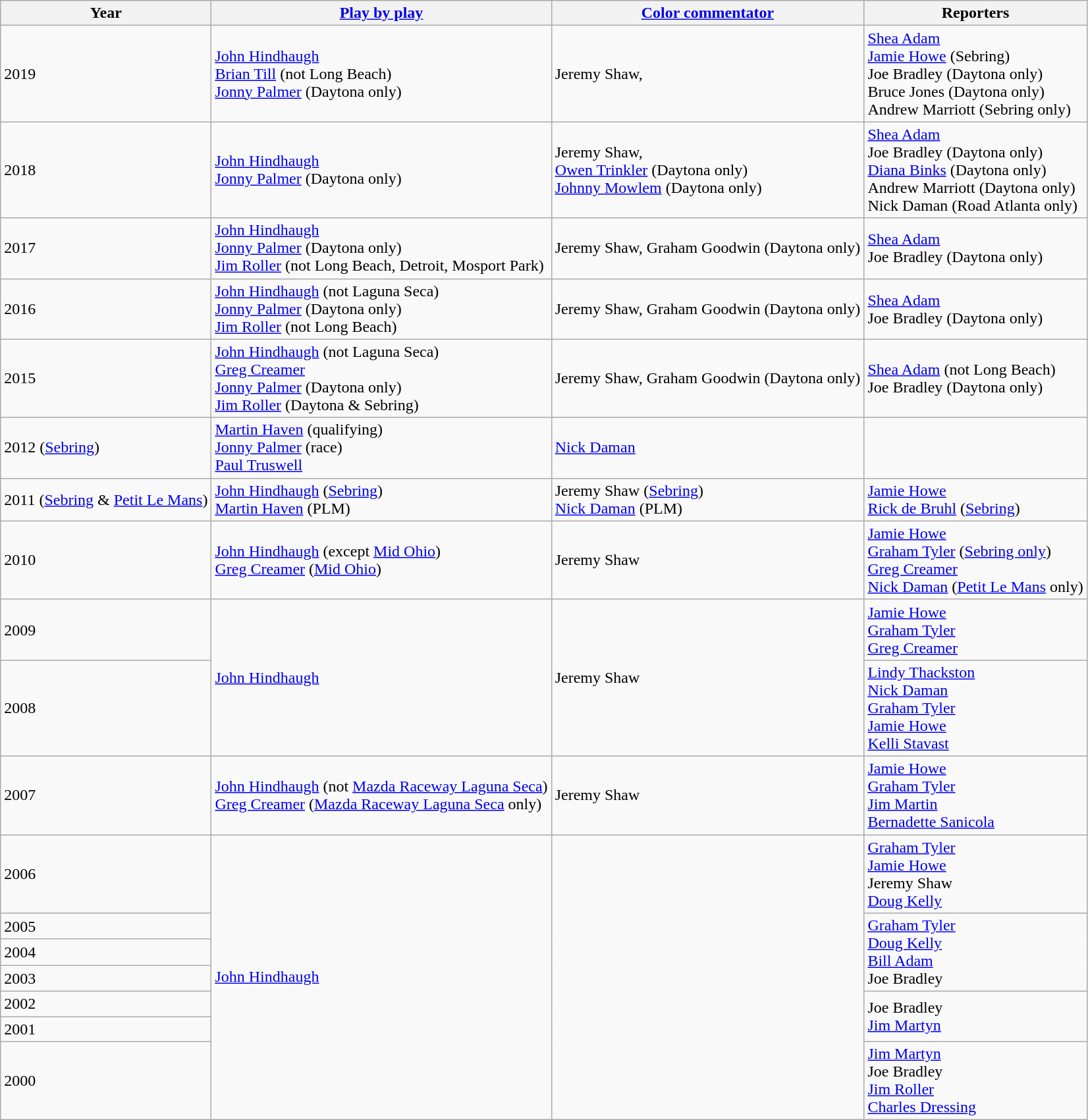<table class="wikitable" border="1">
<tr>
<th>Year</th>
<th><a href='#'>Play by play</a></th>
<th><a href='#'>Color commentator</a></th>
<th>Reporters</th>
</tr>
<tr>
<td>2019</td>
<td><a href='#'>John Hindhaugh</a> <br><a href='#'>Brian Till</a> (not Long Beach) <br><a href='#'>Jonny Palmer</a> (Daytona only)</td>
<td>Jeremy Shaw, <br></td>
<td><a href='#'>Shea Adam</a> <br> <a href='#'>Jamie Howe</a> (Sebring) <br> Joe Bradley (Daytona only) <br> Bruce Jones (Daytona only) <br> Andrew Marriott (Sebring only)</td>
</tr>
<tr>
<td>2018</td>
<td><a href='#'>John Hindhaugh</a> <br><a href='#'>Jonny Palmer</a> (Daytona only)</td>
<td>Jeremy Shaw, <br><a href='#'>Owen Trinkler</a> (Daytona only)<br><a href='#'>Johnny Mowlem</a> (Daytona only) <br></td>
<td><a href='#'>Shea Adam</a> <br> Joe Bradley (Daytona only) <br> <a href='#'>Diana Binks</a> (Daytona only) <br> Andrew Marriott (Daytona only) <br> Nick Daman (Road Atlanta only)</td>
</tr>
<tr>
<td>2017</td>
<td><a href='#'>John Hindhaugh</a> <br><a href='#'>Jonny Palmer</a> (Daytona only)<br><a href='#'>Jim Roller</a> (not Long Beach, Detroit, Mosport Park)</td>
<td>Jeremy Shaw, Graham Goodwin (Daytona only) <br></td>
<td><a href='#'>Shea Adam</a> <br> Joe Bradley (Daytona only)</td>
</tr>
<tr>
<td>2016</td>
<td><a href='#'>John Hindhaugh</a> (not Laguna Seca)<br><a href='#'>Jonny Palmer</a> (Daytona only)<br><a href='#'>Jim Roller</a> (not Long Beach)</td>
<td>Jeremy Shaw, Graham Goodwin (Daytona only) <br></td>
<td><a href='#'>Shea Adam</a> <br> Joe Bradley (Daytona only)</td>
</tr>
<tr>
<td>2015</td>
<td><a href='#'>John Hindhaugh</a> (not Laguna Seca)<br><a href='#'>Greg Creamer</a> <br><a href='#'>Jonny Palmer</a> (Daytona only)<br><a href='#'>Jim Roller</a> (Daytona & Sebring)</td>
<td>Jeremy Shaw, Graham Goodwin (Daytona only) <br></td>
<td><a href='#'>Shea Adam</a> (not Long Beach)<br> Joe Bradley (Daytona only)</td>
</tr>
<tr>
<td>2012 (<a href='#'>Sebring</a>)</td>
<td><a href='#'>Martin Haven</a> (qualifying)<br><a href='#'>Jonny Palmer</a> (race)<br> <a href='#'>Paul Truswell</a></td>
<td><a href='#'>Nick Daman</a></td>
<td></td>
</tr>
<tr>
<td>2011 (<a href='#'>Sebring</a> & <a href='#'>Petit Le Mans</a>)</td>
<td><a href='#'>John Hindhaugh</a> (<a href='#'>Sebring</a>)<br><a href='#'>Martin Haven</a> (PLM)</td>
<td>Jeremy Shaw (<a href='#'>Sebring</a>)<br><a href='#'>Nick Daman</a> (PLM)</td>
<td><a href='#'>Jamie Howe</a><br><a href='#'>Rick de Bruhl</a> (<a href='#'>Sebring</a>)</td>
</tr>
<tr>
<td>2010</td>
<td><a href='#'>John Hindhaugh</a> (except <a href='#'>Mid Ohio</a>)<br><a href='#'>Greg Creamer</a> (<a href='#'>Mid Ohio</a>)</td>
<td>Jeremy Shaw</td>
<td><a href='#'>Jamie Howe</a><br><a href='#'>Graham Tyler</a> (<a href='#'>Sebring only</a>)<br><a href='#'>Greg Creamer</a><br><a href='#'>Nick Daman</a> (<a href='#'>Petit Le Mans</a> only)</td>
</tr>
<tr>
<td>2009</td>
<td rowspan=2><a href='#'>John Hindhaugh</a></td>
<td rowspan=2>Jeremy Shaw</td>
<td><a href='#'>Jamie Howe</a><br><a href='#'>Graham Tyler</a><br><a href='#'>Greg Creamer</a></td>
</tr>
<tr>
<td>2008</td>
<td><a href='#'>Lindy Thackston</a><br><a href='#'>Nick Daman</a><br><a href='#'>Graham Tyler</a><br><a href='#'>Jamie Howe</a><br><a href='#'>Kelli Stavast</a></td>
</tr>
<tr>
<td>2007</td>
<td><a href='#'>John Hindhaugh</a> (not <a href='#'>Mazda Raceway Laguna Seca</a>)<br><a href='#'>Greg Creamer</a> (<a href='#'>Mazda Raceway Laguna Seca</a> only)</td>
<td>Jeremy Shaw<br></td>
<td><a href='#'>Jamie Howe</a><br><a href='#'>Graham Tyler</a><br><a href='#'>Jim Martin</a><br><a href='#'>Bernadette Sanicola</a></td>
</tr>
<tr>
<td>2006</td>
<td rowspan=7><a href='#'>John Hindhaugh</a></td>
<td rowspan=7></td>
<td><a href='#'>Graham Tyler</a><br><a href='#'>Jamie Howe</a><br>Jeremy Shaw<br><a href='#'>Doug Kelly</a></td>
</tr>
<tr>
<td>2005</td>
<td rowspan=3><a href='#'>Graham Tyler</a><br><a href='#'>Doug Kelly</a><br><a href='#'>Bill Adam</a><br>Joe Bradley</td>
</tr>
<tr>
<td>2004</td>
</tr>
<tr>
<td>2003</td>
</tr>
<tr>
<td>2002</td>
<td rowspan=2>Joe Bradley<br><a href='#'>Jim Martyn</a></td>
</tr>
<tr>
<td>2001</td>
</tr>
<tr>
<td>2000</td>
<td><a href='#'>Jim Martyn</a><br>Joe Bradley<br><a href='#'>Jim Roller</a><br><a href='#'>Charles Dressing</a></td>
</tr>
</table>
